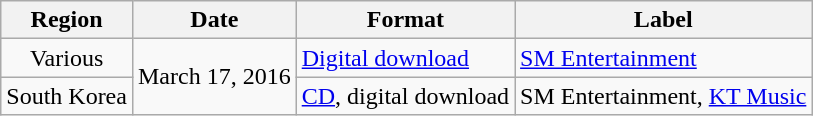<table class="wikitable">
<tr>
<th style="text-align:center;">Region</th>
<th style="text-align:center;">Date</th>
<th style="text-align:center;">Format</th>
<th style="text-align:center;">Label</th>
</tr>
<tr>
<td style="text-align:center;">Various</td>
<td style="text-align:center;" rowspan=2>March 17, 2016</td>
<td><a href='#'>Digital download</a></td>
<td><a href='#'>SM Entertainment</a></td>
</tr>
<tr>
<td style="text-align:center;">South Korea</td>
<td><a href='#'>CD</a>, digital download</td>
<td>SM Entertainment, <a href='#'>KT Music</a></td>
</tr>
</table>
